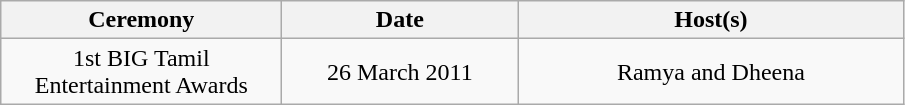<table class="sortable wikitable" style="text-align: center">
<tr>
<th style="width:180px;">Ceremony</th>
<th style="width:150px;">Date</th>
<th style="width:250px;">Host(s)</th>
</tr>
<tr>
<td>1st BIG Tamil Entertainment Awards</td>
<td>26 March 2011</td>
<td>Ramya and Dheena</td>
</tr>
</table>
